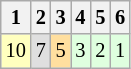<table class="wikitable" style="font-size: 85%;">
<tr>
<th>1</th>
<th>2</th>
<th>3</th>
<th>4</th>
<th>5</th>
<th>6</th>
</tr>
<tr align="center">
<td bgcolor="#FFFFBF">10</td>
<td bgcolor="#DFDFDF">7</td>
<td bgcolor="#FFDF9F">5</td>
<td bgcolor="#DFFFDF">3</td>
<td bgcolor="#DFFFDF">2</td>
<td bgcolor="#DFFFDF">1</td>
</tr>
</table>
